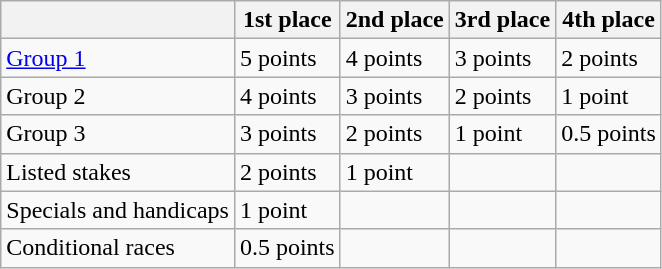<table class="wikitable">
<tr>
<th></th>
<th>1st place</th>
<th>2nd place</th>
<th>3rd place</th>
<th>4th place</th>
</tr>
<tr>
<td><a href='#'>Group 1</a></td>
<td>5 points</td>
<td>4 points</td>
<td>3 points</td>
<td>2 points</td>
</tr>
<tr>
<td>Group 2</td>
<td>4 points</td>
<td>3 points</td>
<td>2 points</td>
<td>1 point</td>
</tr>
<tr>
<td>Group 3</td>
<td>3 points</td>
<td>2 points</td>
<td>1 point</td>
<td>0.5 points</td>
</tr>
<tr>
<td>Listed stakes</td>
<td>2 points</td>
<td>1 point</td>
<td></td>
<td></td>
</tr>
<tr>
<td>Specials and handicaps</td>
<td>1 point</td>
<td></td>
<td></td>
<td></td>
</tr>
<tr>
<td>Conditional races</td>
<td>0.5 points</td>
<td></td>
<td></td>
<td></td>
</tr>
</table>
